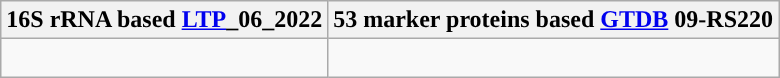<table class="wikitable">
<tr>
<th colspan=1>16S rRNA based <a href='#'>LTP</a>_06_2022</th>
<th colspan=1>53 marker proteins based <a href='#'>GTDB</a> 09-RS220</th>
</tr>
<tr>
<td style="vertical-align:top"><br></td>
<td><br></td>
</tr>
</table>
